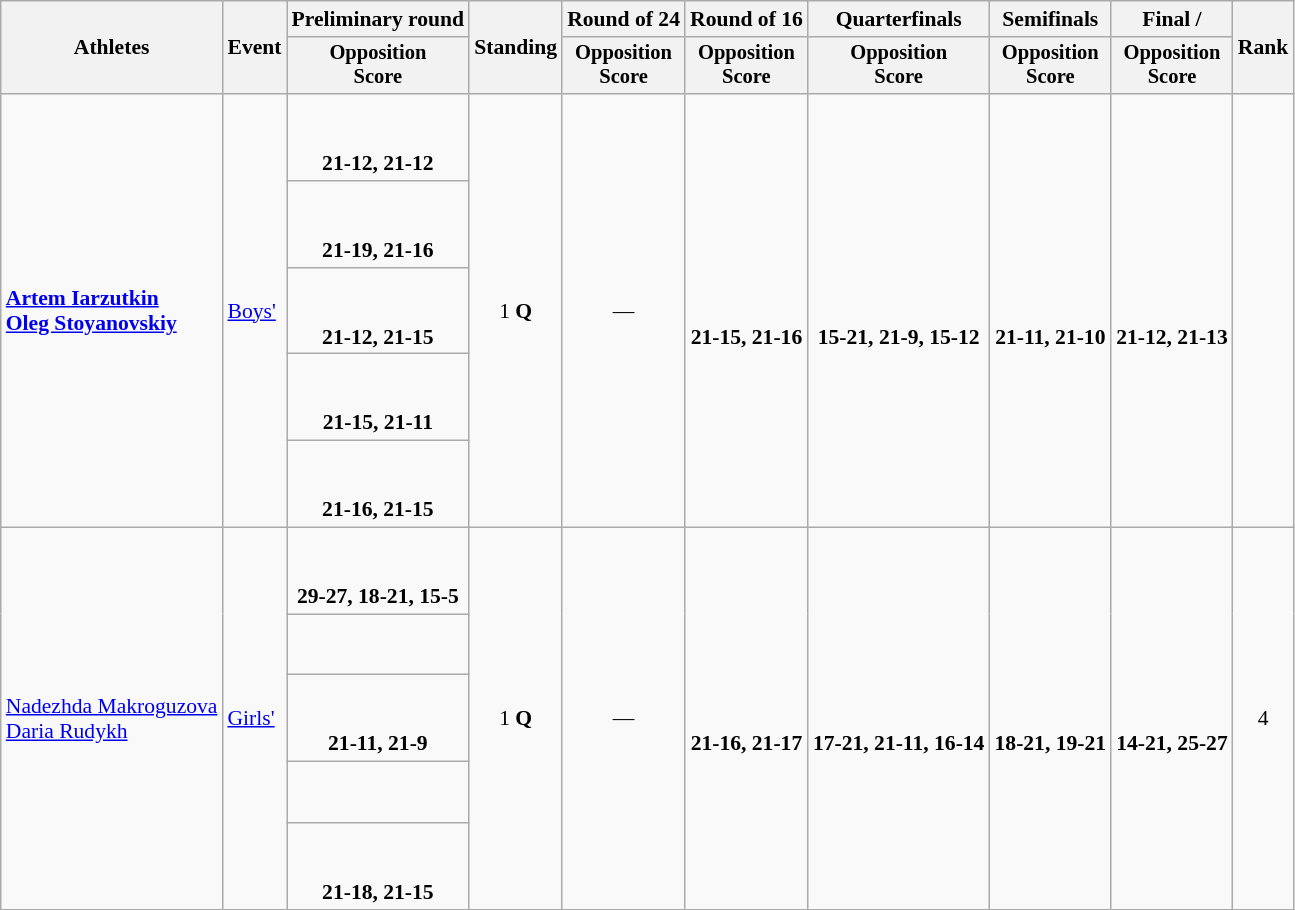<table class=wikitable style="font-size:90%">
<tr>
<th rowspan="2">Athletes</th>
<th rowspan="2">Event</th>
<th>Preliminary round</th>
<th rowspan="2">Standing</th>
<th>Round of 24</th>
<th>Round of 16</th>
<th>Quarterfinals</th>
<th>Semifinals</th>
<th>Final / </th>
<th rowspan=2>Rank</th>
</tr>
<tr style="font-size:95%">
<th>Opposition<br>Score</th>
<th>Opposition<br>Score</th>
<th>Opposition<br>Score</th>
<th>Opposition<br>Score</th>
<th>Opposition<br>Score</th>
<th>Opposition<br>Score</th>
</tr>
<tr align=center>
<td align=left rowspan=5><strong><a href='#'>Artem Iarzutkin</a><br><a href='#'>Oleg Stoyanovskiy</a></strong></td>
<td align=left rowspan=5><a href='#'>Boys'</a></td>
<td><br><br><strong>21-12, 21-12</strong></td>
<td rowspan=5>1 <strong>Q</strong></td>
<td rowspan=5>—</td>
<td rowspan=5><br><br><strong>21-15, 21-16</strong></td>
<td rowspan=5><br><br><strong>15-21, 21-9, 15-12</strong></td>
<td rowspan=5><br><br><strong>21-11, 21-10</strong></td>
<td rowspan=5><br><br><strong>21-12, 21-13</strong></td>
<td rowspan=5></td>
</tr>
<tr align=center>
<td><br><br><strong>21-19, 21-16</strong></td>
</tr>
<tr align=center>
<td><br><br><strong>21-12, 21-15</strong></td>
</tr>
<tr align=center>
<td><br><br><strong>21-15, 21-11</strong></td>
</tr>
<tr align=center>
<td><br><br><strong>21-16, 21-15</strong></td>
</tr>
<tr align=center>
<td align=left rowspan=5><a href='#'>Nadezhda Makroguzova</a><br><a href='#'>Daria Rudykh</a></td>
<td align=left rowspan=5><a href='#'>Girls'</a></td>
<td><br><br><strong>29-27, 18-21, 15-5</strong></td>
<td rowspan=5>1 <strong>Q</strong></td>
<td rowspan=5>—</td>
<td rowspan=5><br><br> <strong>21-16, 21-17</strong></td>
<td rowspan=5><br><br> <strong>17-21, 21-11, 16-14</strong></td>
<td rowspan=5><br><br> <strong>18-21, 19-21</strong></td>
<td rowspan=5><br><br><strong>14-21, 25-27</strong></td>
<td rowspan=5>4</td>
</tr>
<tr align=center>
<td><br><br></td>
</tr>
<tr align=center>
<td><br><br><strong>21-11, 21-9</strong></td>
</tr>
<tr align=center>
<td><br><br></td>
</tr>
<tr align=center>
<td><br><br><strong>21-18, 21-15</strong></td>
</tr>
</table>
